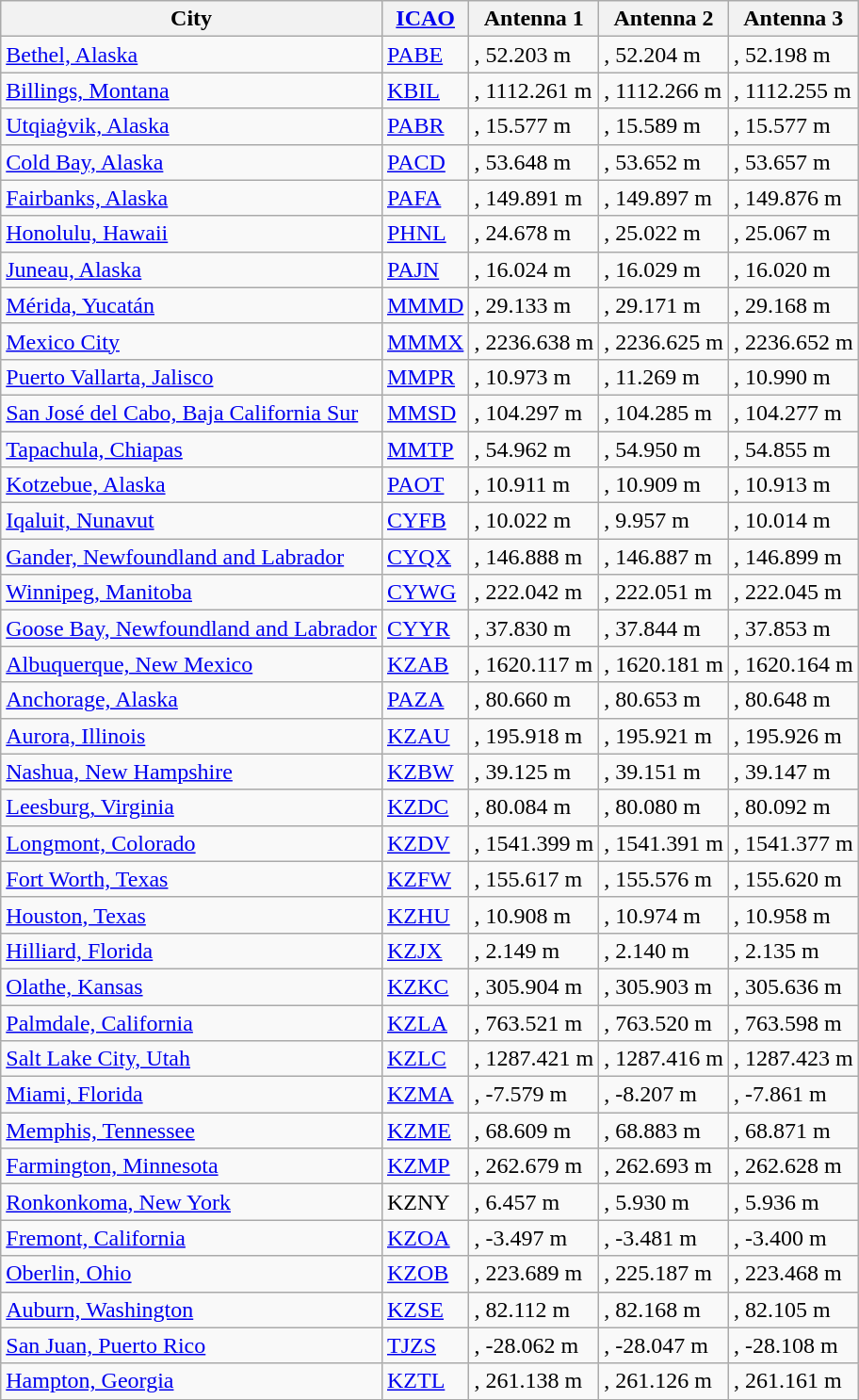<table class="wikitable sortable">
<tr>
<th>City</th>
<th><a href='#'>ICAO</a></th>
<th>Antenna 1</th>
<th>Antenna 2</th>
<th>Antenna 3</th>
</tr>
<tr>
<td><a href='#'>Bethel, Alaska</a></td>
<td><a href='#'>PABE</a></td>
<td>, 52.203 m</td>
<td>, 52.204 m</td>
<td>, 52.198 m</td>
</tr>
<tr>
<td><a href='#'>Billings, Montana</a></td>
<td><a href='#'>KBIL</a></td>
<td>, 1112.261 m</td>
<td>, 1112.266 m</td>
<td>, 1112.255 m</td>
</tr>
<tr>
<td><a href='#'>Utqiaġvik, Alaska</a></td>
<td><a href='#'>PABR</a></td>
<td>, 15.577 m</td>
<td>, 15.589 m</td>
<td>, 15.577 m</td>
</tr>
<tr>
<td><a href='#'>Cold Bay, Alaska</a></td>
<td><a href='#'>PACD</a></td>
<td>, 53.648 m</td>
<td>, 53.652 m</td>
<td>, 53.657 m</td>
</tr>
<tr>
<td><a href='#'>Fairbanks, Alaska</a></td>
<td><a href='#'>PAFA</a></td>
<td>, 149.891 m</td>
<td>, 149.897 m</td>
<td>, 149.876 m</td>
</tr>
<tr>
<td><a href='#'>Honolulu, Hawaii</a></td>
<td><a href='#'>PHNL</a></td>
<td>, 24.678 m</td>
<td>, 25.022 m</td>
<td>, 25.067 m</td>
</tr>
<tr>
<td><a href='#'>Juneau, Alaska</a></td>
<td><a href='#'>PAJN</a></td>
<td>, 16.024 m</td>
<td>, 16.029 m</td>
<td>, 16.020 m</td>
</tr>
<tr>
<td><a href='#'>Mérida, Yucatán</a></td>
<td><a href='#'>MMMD</a></td>
<td>, 29.133 m</td>
<td>, 29.171 m</td>
<td>, 29.168 m</td>
</tr>
<tr>
<td><a href='#'>Mexico City</a></td>
<td><a href='#'>MMMX</a></td>
<td>, 2236.638 m</td>
<td>, 2236.625 m</td>
<td>, 2236.652 m</td>
</tr>
<tr>
<td><a href='#'>Puerto Vallarta, Jalisco</a></td>
<td><a href='#'>MMPR</a></td>
<td>, 10.973 m</td>
<td>, 11.269 m</td>
<td>, 10.990 m</td>
</tr>
<tr>
<td><a href='#'>San José del Cabo, Baja California Sur</a></td>
<td><a href='#'>MMSD</a></td>
<td>, 104.297 m</td>
<td>, 104.285 m</td>
<td>, 104.277 m</td>
</tr>
<tr>
<td><a href='#'>Tapachula, Chiapas</a></td>
<td><a href='#'>MMTP</a></td>
<td>, 54.962 m</td>
<td>, 54.950 m</td>
<td>, 54.855 m</td>
</tr>
<tr>
<td><a href='#'>Kotzebue, Alaska</a></td>
<td><a href='#'>PAOT</a></td>
<td>, 10.911 m</td>
<td>, 10.909 m</td>
<td>, 10.913 m</td>
</tr>
<tr>
<td><a href='#'>Iqaluit, Nunavut</a></td>
<td><a href='#'>CYFB</a></td>
<td>, 10.022 m</td>
<td>, 9.957 m</td>
<td>, 10.014 m</td>
</tr>
<tr>
<td><a href='#'>Gander, Newfoundland and Labrador</a></td>
<td><a href='#'>CYQX</a></td>
<td>, 146.888 m</td>
<td>, 146.887 m</td>
<td>, 146.899 m</td>
</tr>
<tr>
<td><a href='#'>Winnipeg, Manitoba</a></td>
<td><a href='#'>CYWG</a></td>
<td>, 222.042 m</td>
<td>, 222.051 m</td>
<td>, 222.045 m</td>
</tr>
<tr>
<td><a href='#'>Goose Bay, Newfoundland and Labrador</a></td>
<td><a href='#'>CYYR</a></td>
<td>, 37.830 m</td>
<td>, 37.844 m</td>
<td>, 37.853 m</td>
</tr>
<tr>
<td><a href='#'>Albuquerque, New Mexico</a></td>
<td><a href='#'>KZAB</a></td>
<td>, 1620.117 m</td>
<td>, 1620.181 m</td>
<td>, 1620.164 m</td>
</tr>
<tr>
<td><a href='#'>Anchorage, Alaska</a></td>
<td><a href='#'>PAZA</a></td>
<td>, 80.660 m</td>
<td>, 80.653 m</td>
<td>, 80.648 m</td>
</tr>
<tr>
<td><a href='#'>Aurora, Illinois</a></td>
<td><a href='#'>KZAU</a></td>
<td>, 195.918 m</td>
<td>, 195.921 m</td>
<td>, 195.926 m</td>
</tr>
<tr>
<td><a href='#'>Nashua, New Hampshire</a></td>
<td><a href='#'>KZBW</a></td>
<td>, 39.125 m</td>
<td>, 39.151 m</td>
<td>, 39.147 m</td>
</tr>
<tr>
<td><a href='#'>Leesburg, Virginia</a></td>
<td><a href='#'>KZDC</a></td>
<td>, 80.084 m</td>
<td>, 80.080 m</td>
<td>, 80.092 m</td>
</tr>
<tr>
<td><a href='#'>Longmont, Colorado</a></td>
<td><a href='#'>KZDV</a></td>
<td>, 1541.399 m</td>
<td>, 1541.391 m</td>
<td>, 1541.377 m</td>
</tr>
<tr>
<td><a href='#'>Fort Worth, Texas</a></td>
<td><a href='#'>KZFW</a></td>
<td>, 155.617 m</td>
<td>, 155.576 m</td>
<td>, 155.620 m</td>
</tr>
<tr>
<td><a href='#'>Houston, Texas</a></td>
<td><a href='#'>KZHU</a></td>
<td>, 10.908 m</td>
<td>, 10.974 m</td>
<td>, 10.958 m</td>
</tr>
<tr>
<td><a href='#'>Hilliard, Florida</a></td>
<td><a href='#'>KZJX</a></td>
<td>, 2.149 m</td>
<td>, 2.140 m</td>
<td>, 2.135 m</td>
</tr>
<tr>
<td><a href='#'>Olathe, Kansas</a></td>
<td><a href='#'>KZKC</a></td>
<td>, 305.904 m</td>
<td>, 305.903 m</td>
<td>, 305.636 m</td>
</tr>
<tr>
<td><a href='#'>Palmdale, California</a></td>
<td><a href='#'>KZLA</a></td>
<td>, 763.521 m</td>
<td>, 763.520 m</td>
<td>, 763.598 m</td>
</tr>
<tr>
<td><a href='#'>Salt Lake City, Utah</a></td>
<td><a href='#'>KZLC</a></td>
<td>, 1287.421 m</td>
<td>, 1287.416 m</td>
<td>, 1287.423 m</td>
</tr>
<tr>
<td><a href='#'>Miami, Florida</a></td>
<td><a href='#'>KZMA</a></td>
<td>, -7.579 m</td>
<td>, -8.207 m</td>
<td>, -7.861 m</td>
</tr>
<tr>
<td><a href='#'>Memphis, Tennessee</a></td>
<td><a href='#'>KZME</a></td>
<td>, 68.609 m</td>
<td>, 68.883 m</td>
<td>, 68.871 m</td>
</tr>
<tr>
<td><a href='#'>Farmington, Minnesota</a></td>
<td><a href='#'>KZMP</a></td>
<td>, 262.679 m</td>
<td>, 262.693 m</td>
<td>, 262.628 m</td>
</tr>
<tr>
<td><a href='#'>Ronkonkoma, New York</a></td>
<td>KZNY</td>
<td>, 6.457 m</td>
<td>, 5.930 m</td>
<td>, 5.936 m</td>
</tr>
<tr>
<td><a href='#'>Fremont, California</a></td>
<td><a href='#'>KZOA</a></td>
<td>, -3.497 m</td>
<td>, -3.481 m</td>
<td>, -3.400 m</td>
</tr>
<tr>
<td><a href='#'>Oberlin, Ohio</a></td>
<td><a href='#'>KZOB</a></td>
<td>, 223.689 m</td>
<td>, 225.187 m</td>
<td>, 223.468 m</td>
</tr>
<tr>
<td><a href='#'>Auburn, Washington</a></td>
<td><a href='#'>KZSE</a></td>
<td>, 82.112 m</td>
<td>, 82.168 m</td>
<td>, 82.105 m</td>
</tr>
<tr>
<td><a href='#'>San Juan, Puerto Rico</a></td>
<td><a href='#'>TJZS</a></td>
<td>, -28.062 m</td>
<td>, -28.047 m</td>
<td>, -28.108 m</td>
</tr>
<tr>
<td><a href='#'>Hampton, Georgia</a></td>
<td><a href='#'>KZTL</a></td>
<td>, 261.138 m</td>
<td>, 261.126 m</td>
<td>, 261.161 m</td>
</tr>
</table>
